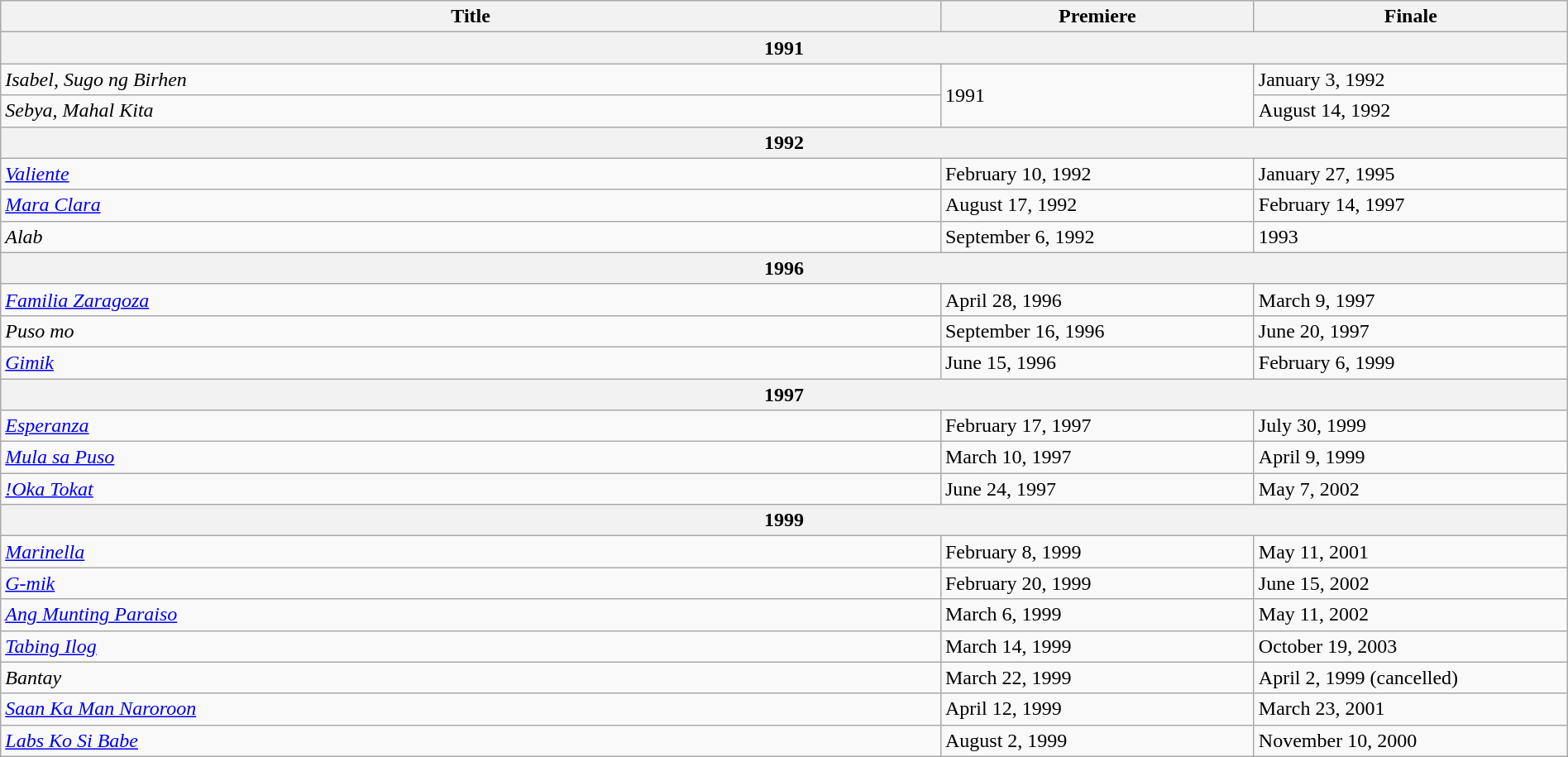<table class="wikitable sortable" width="100%">
<tr>
<th style="width:60%;">Title</th>
<th style="width:20%;">Premiere</th>
<th style="width:20%;">Finale</th>
</tr>
<tr>
<th colspan="3">1991</th>
</tr>
<tr>
<td><em>Isabel, Sugo ng Birhen</em></td>
<td rowspan="2">1991</td>
<td>January 3, 1992</td>
</tr>
<tr>
<td><em>Sebya, Mahal Kita</em></td>
<td>August 14, 1992</td>
</tr>
<tr>
<th colspan="3">1992</th>
</tr>
<tr>
<td><em><a href='#'>Valiente</a></em></td>
<td>February 10, 1992</td>
<td>January 27, 1995</td>
</tr>
<tr>
<td><em><a href='#'>Mara Clara</a></em></td>
<td>August 17, 1992</td>
<td>February 14, 1997</td>
</tr>
<tr>
<td><em>Alab</em></td>
<td>September 6, 1992</td>
<td>1993</td>
</tr>
<tr>
<th colspan="3">1996</th>
</tr>
<tr>
<td><em><a href='#'>Familia Zaragoza</a></em></td>
<td>April 28, 1996</td>
<td>March 9, 1997</td>
</tr>
<tr>
<td><em>Puso mo</em></td>
<td>September 16, 1996</td>
<td>June 20, 1997</td>
</tr>
<tr>
<td><em><a href='#'>Gimik</a></em></td>
<td>June 15, 1996</td>
<td>February 6, 1999</td>
</tr>
<tr>
<th colspan="3">1997</th>
</tr>
<tr>
<td><em><a href='#'>Esperanza</a></em></td>
<td>February 17, 1997</td>
<td>July 30, 1999</td>
</tr>
<tr>
<td><em><a href='#'>Mula sa Puso</a></em></td>
<td>March 10, 1997</td>
<td>April 9, 1999</td>
</tr>
<tr>
<td><em><a href='#'>!Oka Tokat</a></em></td>
<td>June 24, 1997</td>
<td>May 7, 2002</td>
</tr>
<tr>
<th colspan="3">1999</th>
</tr>
<tr>
<td><em><a href='#'>Marinella</a></em></td>
<td>February 8, 1999</td>
<td>May 11, 2001</td>
</tr>
<tr>
<td><em><a href='#'>G-mik</a></em></td>
<td>February 20, 1999</td>
<td>June 15, 2002</td>
</tr>
<tr>
<td><em><a href='#'>Ang Munting Paraiso</a></em></td>
<td>March 6, 1999</td>
<td>May 11, 2002</td>
</tr>
<tr>
<td><em><a href='#'>Tabing Ilog</a></em></td>
<td>March 14, 1999</td>
<td>October 19, 2003</td>
</tr>
<tr>
<td><em>Bantay</em></td>
<td>March 22, 1999</td>
<td>April 2, 1999 (cancelled)</td>
</tr>
<tr>
<td><em><a href='#'>Saan Ka Man Naroroon</a></em></td>
<td>April 12, 1999</td>
<td>March 23, 2001</td>
</tr>
<tr>
<td><em><a href='#'>Labs Ko Si Babe</a></em></td>
<td>August 2, 1999</td>
<td>November 10, 2000</td>
</tr>
</table>
